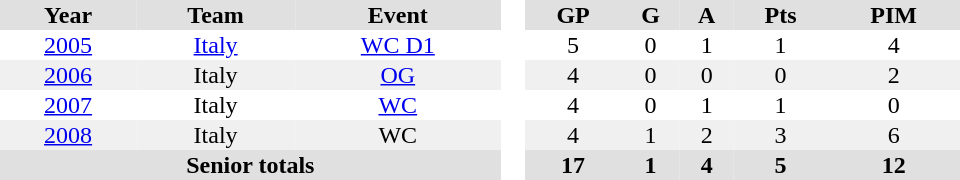<table border="0" cellpadding="1" cellspacing="0" style="text-align:center; width:40em">
<tr ALIGN="center" bgcolor="#e0e0e0">
<th>Year</th>
<th>Team</th>
<th>Event</th>
<th ALIGN="center" rowspan="99" bgcolor="#ffffff"> </th>
<th>GP</th>
<th>G</th>
<th>A</th>
<th>Pts</th>
<th>PIM</th>
</tr>
<tr>
<td><a href='#'>2005</a></td>
<td><a href='#'>Italy</a></td>
<td><a href='#'>WC D1</a></td>
<td>5</td>
<td>0</td>
<td>1</td>
<td>1</td>
<td>4</td>
</tr>
<tr bgcolor="#f0f0f0">
<td><a href='#'>2006</a></td>
<td>Italy</td>
<td><a href='#'>OG</a></td>
<td>4</td>
<td>0</td>
<td>0</td>
<td>0</td>
<td>2</td>
</tr>
<tr>
<td><a href='#'>2007</a></td>
<td>Italy</td>
<td><a href='#'>WC</a></td>
<td>4</td>
<td>0</td>
<td>1</td>
<td>1</td>
<td>0</td>
</tr>
<tr bgcolor="#f0f0f0">
<td><a href='#'>2008</a></td>
<td>Italy</td>
<td>WC</td>
<td>4</td>
<td>1</td>
<td>2</td>
<td>3</td>
<td>6</td>
</tr>
<tr bgcolor="#e0e0e0">
<th colspan="3">Senior totals</th>
<th>17</th>
<th>1</th>
<th>4</th>
<th>5</th>
<th>12</th>
</tr>
</table>
